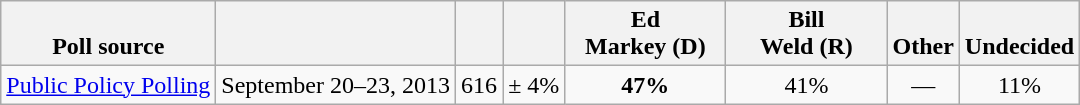<table class="wikitable" style="text-align:center">
<tr valign= bottom>
<th>Poll source</th>
<th></th>
<th></th>
<th></th>
<th style="width:100px;">Ed<br>Markey (D)</th>
<th style="width:100px;">Bill<br>Weld (R)</th>
<th>Other</th>
<th>Undecided</th>
</tr>
<tr>
<td align=left><a href='#'>Public Policy Polling</a></td>
<td>September 20–23, 2013</td>
<td>616</td>
<td>± 4%</td>
<td><strong>47%</strong></td>
<td>41%</td>
<td>—</td>
<td>11%</td>
</tr>
</table>
